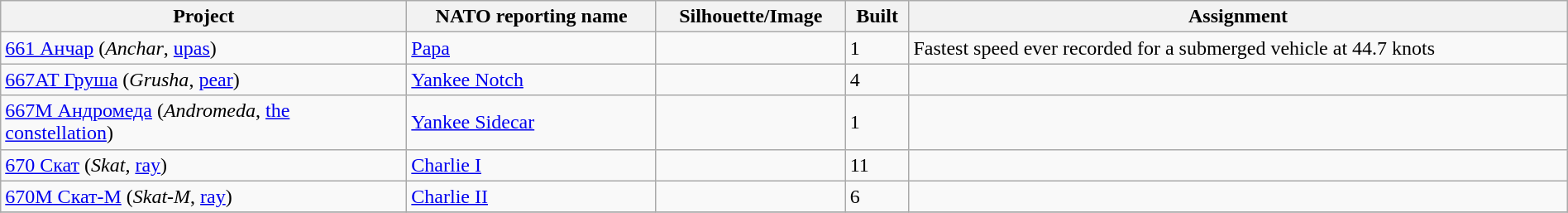<table class="wikitable" style="width:100%">
<tr>
<th style="width: 20em">Project</th>
<th>NATO reporting name</th>
<th>Silhouette/Image</th>
<th>Built</th>
<th>Assignment</th>
</tr>
<tr>
<td><a href='#'>661 Анчар</a> (<em>Anchar</em>, <a href='#'>upas</a>)</td>
<td><a href='#'>Papa</a></td>
<td></td>
<td>1</td>
<td>Fastest speed ever recorded for a submerged vehicle at 44.7 knots</td>
</tr>
<tr>
<td><a href='#'>667AT Груша</a> (<em>Grusha</em>, <a href='#'>pear</a>)</td>
<td><a href='#'>Yankee Notch</a></td>
<td></td>
<td>4</td>
<td></td>
</tr>
<tr>
<td><a href='#'>667M Андромеда</a> (<em>Andromeda</em>, <a href='#'>the constellation</a>)</td>
<td><a href='#'>Yankee Sidecar</a></td>
<td></td>
<td>1</td>
<td></td>
</tr>
<tr>
<td><a href='#'>670 Скат</a> (<em>Skat</em>, <a href='#'>ray</a>)</td>
<td><a href='#'>Charlie I</a></td>
<td></td>
<td>11</td>
<td></td>
</tr>
<tr>
<td><a href='#'>670M Скат-М</a> (<em>Skat-M</em>, <a href='#'>ray</a>)</td>
<td><a href='#'>Charlie II</a></td>
<td></td>
<td>6</td>
<td></td>
</tr>
<tr>
</tr>
</table>
